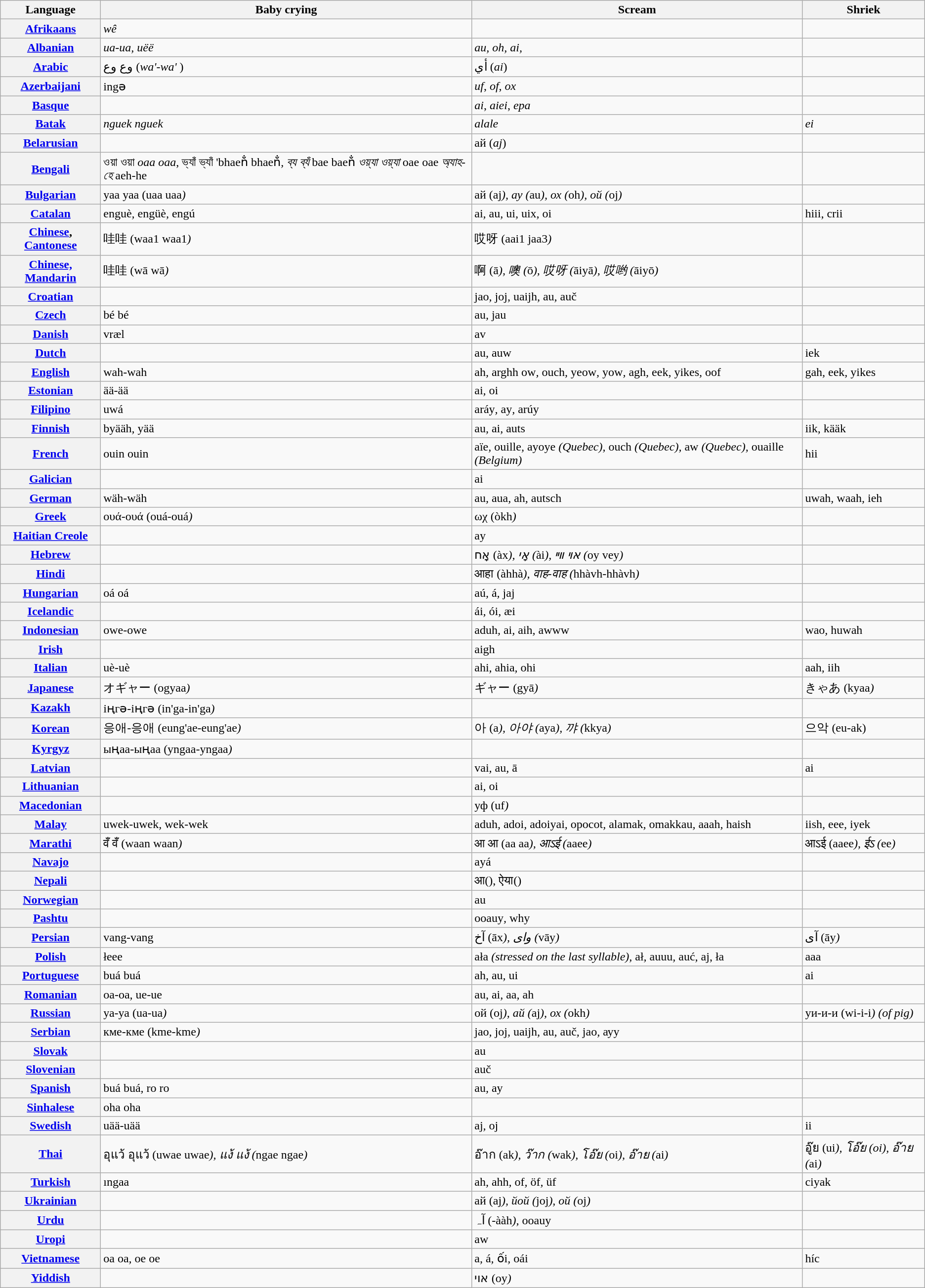<table class="wikitable">
<tr>
<th>Language</th>
<th>Baby crying</th>
<th>Scream</th>
<th>Shriek</th>
</tr>
<tr>
<th><a href='#'>Afrikaans</a></th>
<td><em>wê</em></td>
<td></td>
<td></td>
</tr>
<tr>
<th><a href='#'>Albanian</a></th>
<td><em>ua-ua, uëë</em></td>
<td><em>au,</em> <em>oh, ai,</em></td>
<td></td>
</tr>
<tr>
<th><a href='#'>Arabic</a></th>
<td>وع وع  (<em>wa'-wa' </em>)</td>
<td>أي (<em>ai</em>)</td>
<td></td>
</tr>
<tr>
<th><a href='#'>Azerbaijani</a></th>
<td>ingə</td>
<td><em>uf</em>, <em>of</em>, <em>ox</em></td>
<td></td>
</tr>
<tr>
<th><a href='#'>Basque</a></th>
<td></td>
<td><em>ai</em>, <em>aiei</em>, <em>epa</em></td>
<td></td>
</tr>
<tr>
<th><a href='#'>Batak</a></th>
<td><em>nguek nguek</em></td>
<td><em>alale</em></td>
<td><em>ei</em></td>
</tr>
<tr>
<th><a href='#'>Belarusian</a></th>
<td></td>
<td>ай (<em>aj</em>)</td>
<td></td>
</tr>
<tr>
<th><a href='#'>Bengali</a></th>
<td>ওয়া ওয়া <em>oaa oaa</em>, ভ্যাঁ ভ্যাঁ 'bhaen̐ bhaen̐<em>, ব্য ব্যঁ </em>bae baen̐<em> ওয়্যা ওয়্যা </em>oae oae<em> অ্যাহ-হে </em>aeh-he<em></td>
<td></td>
<td></td>
</tr>
<tr>
<th><a href='#'>Bulgarian</a></th>
<td>уаа уаа (</em>uaa uaa<em>)</td>
<td>ай (</em>aj<em>), ау (</em>au<em>), ох (</em>oh<em>), ой (</em>oj<em>)</td>
<td></td>
</tr>
<tr>
<th><a href='#'>Catalan</a></th>
<td></em>enguè<em>, </em>engüè<em>, </em>engú<em></td>
<td></em>ai<em>, </em>au<em>, </em>ui<em>, </em>uix<em>, </em>oi<em></td>
<td>hiii, crii</td>
</tr>
<tr>
<th><a href='#'>Chinese</a>, <a href='#'>Cantonese</a></th>
<td>哇哇 (</em>waa1 waa1<em>)</td>
<td>哎呀 (</em>aai1 jaa3<em>)</td>
<td></td>
</tr>
<tr>
<th><a href='#'>Chinese, Mandarin</a></th>
<td>哇哇 (</em>wā wā<em>)</td>
<td>啊 (</em>ā<em>), 噢 (</em>ō<em>), 哎呀 (</em>āiyā<em>), 哎哟 (</em>āiyō<em>)</td>
<td></td>
</tr>
<tr>
<th><a href='#'>Croatian</a></th>
<td></td>
<td></em>jao<em>, </em>joj<em>, </em>uaijh<em>, </em>au<em>, </em>auč<em></td>
<td></td>
</tr>
<tr>
<th><a href='#'>Czech</a></th>
<td></em>bé bé<em> </td>
<td></em>au<em>, </em>jau<em></td>
<td></td>
</tr>
<tr>
<th><a href='#'>Danish</a></th>
<td></em>vræl<em> </td>
<td></em>av<em></td>
<td></td>
</tr>
<tr>
<th><a href='#'>Dutch</a></th>
<td></td>
<td></em>au<em>, </em>auw<em></td>
<td></em>iek<em></td>
</tr>
<tr>
<th><a href='#'>English</a></th>
<td></em>wah-wah<em></td>
<td></em>ah<em>, </em>arghh<em> </em>ow<em>, </em>ouch<em>, </em>yeow<em>, </em>yow<em>, </em>agh<em>, </em>eek<em>, </em>yikes<em>, </em>oof<em></td>
<td></em>gah<em>, </em>eek<em>, </em>yikes<em></td>
</tr>
<tr>
<th><a href='#'>Estonian</a></th>
<td></em>ää-ää<em></td>
<td></em>ai<em>, </em>oi<em></td>
<td></td>
</tr>
<tr>
<th><a href='#'>Filipino</a></th>
<td></em>uwá<em></td>
<td></em>aráy<em>, </em>ay<em>, </em>arúy<em></td>
<td></td>
</tr>
<tr>
<th><a href='#'>Finnish</a></th>
<td></em>byääh<em>, </em>yää<em></td>
<td></em>au<em>, </em>ai<em>, </em>auts<em></td>
<td></em>iik<em>, </em>kääk<em></td>
</tr>
<tr>
<th><a href='#'>French</a></th>
<td></em>ouin ouin<em></td>
<td></em>aïe<em>, </em>ouille<em>, </em>ayoye<em> (Quebec), </em>ouch<em> (Quebec), </em>aw<em> (Quebec), </em>ouaille<em> (Belgium)</td>
<td></em>hii<em></td>
</tr>
<tr>
<th><a href='#'>Galician</a></th>
<td></td>
<td></em>ai<em></td>
<td></td>
</tr>
<tr>
<th><a href='#'>German</a></th>
<td></em>wäh-wäh<em></td>
<td></em>au<em>, </em>aua<em>, </em>ah<em>, </em>autsch<em></td>
<td></em>uwah<em>, </em>waah<em>, </em>ieh<em></td>
</tr>
<tr>
<th><a href='#'>Greek</a></th>
<td>ουά-ουά (</em>ouá-ouá<em>) </td>
<td>ωχ (</em>òkh<em>)</td>
<td></td>
</tr>
<tr>
<th><a href='#'>Haitian Creole</a></th>
<td></td>
<td></em>ay<em></td>
<td></td>
</tr>
<tr>
<th><a href='#'>Hebrew</a></th>
<td></td>
<td>אָח (</em>àx<em>), אָי (</em>ài<em>), אױ װײ (</em>oy vey<em>)</td>
<td></td>
</tr>
<tr>
<th><a href='#'>Hindi</a></th>
<td></td>
<td>आहा (</em>àhhà<em>), वाह-वाह (</em>hhàvh-hhàvh<em>)</td>
<td></td>
</tr>
<tr>
<th><a href='#'>Hungarian</a></th>
<td></em>oá oá<em></td>
<td></em>aú<em>, </em>á<em>, </em>jaj<em></td>
<td></td>
</tr>
<tr>
<th><a href='#'>Icelandic</a></th>
<td></td>
<td></em>ái<em>, </em>ói<em>, </em>æi<em></td>
<td></td>
</tr>
<tr>
<th><a href='#'>Indonesian</a></th>
<td></em>owe-owe<em></td>
<td></em>aduh<em>, </em>ai<em>, </em>aih<em>, </em>awww<em></td>
<td></em>wao<em>, </em>huwah<em></td>
</tr>
<tr>
<th><a href='#'>Irish</a></th>
<td></td>
<td></em>aigh<em></td>
<td></td>
</tr>
<tr>
<th><a href='#'>Italian</a></th>
<td></em>uè-uè<em></td>
<td></em>ahi<em>, </em>ahia<em>, </em>ohi<em></td>
<td></em>aah<em>, </em>iih<em></td>
</tr>
<tr>
<th><a href='#'>Japanese</a></th>
<td>オギャー (</em>ogyaa<em>)</td>
<td>ギャー (</em>gyā<em>)</td>
<td>きゃあ (</em>kyaa<em>)</td>
</tr>
<tr>
<th><a href='#'>Kazakh</a></th>
<td>іңгә-іңгә (</em>in'ga-in'ga<em>)</td>
<td></td>
<td></td>
</tr>
<tr>
<th><a href='#'>Korean</a></th>
<td>응애-응애 (</em>eung'ae-eung'ae<em>)</td>
<td>아 (</em>a<em>), 아야 (</em>aya<em>), 꺄 (</em>kkya<em>)</td>
<td>으악 (eu-ak)</td>
</tr>
<tr>
<th><a href='#'>Kyrgyz</a></th>
<td>ыңаа-ыңаа (</em>yngaa-yngaa<em>)</td>
<td></td>
<td></td>
</tr>
<tr>
<th><a href='#'>Latvian</a></th>
<td></td>
<td></em>vai<em>, </em>au<em>, </em>ā<em></td>
<td></em>ai<em></td>
</tr>
<tr>
<th><a href='#'>Lithuanian</a></th>
<td></td>
<td></em>ai<em>, </em>oi<em></td>
<td></td>
</tr>
<tr>
<th><a href='#'>Macedonian</a></th>
<td></td>
<td>уф (</em>uf<em>)</td>
<td></td>
</tr>
<tr>
<th><a href='#'>Malay</a></th>
<td></em>uwek-uwek<em>, </em>wek-wek<em></td>
<td></em>aduh<em>, </em>adoi<em>, </em>adoiyai<em>, </em>opocot<em>, </em>alamak<em>, </em>omakkau<em>, </em>aaah<em>, </em>haish<em></td>
<td></em>iish<em>, </em>eee<em>, </em>iyek<em></td>
</tr>
<tr>
<th><a href='#'>Marathi</a></th>
<td>वँ वँ (</em>waan waan<em>)</td>
<td>आ आ (</em>aa aa<em>), आऽई (</em>aaee<em>)</td>
<td>आऽई (</em>aaee<em>), ईऽ (</em>ee<em>)</td>
</tr>
<tr>
<th><a href='#'>Navajo</a></th>
<td></td>
<td></em>ayá<em></td>
<td></td>
</tr>
<tr>
<th><a href='#'>Nepali</a></th>
<td></td>
<td>आ(), ऐया()</td>
<td></td>
</tr>
<tr>
<th><a href='#'>Norwegian</a></th>
<td></td>
<td></em>au<em></td>
<td></td>
</tr>
<tr>
<th><a href='#'>Pashtu</a></th>
<td></td>
<td></em>ooauy<em>, </em>why<em></td>
<td></td>
</tr>
<tr>
<th><a href='#'>Persian</a></th>
<td></em>vang-vang<em></td>
<td>آخ (</em>āx<em>), وای (</em>vāy<em>)</td>
<td>آی  (</em>āy<em>)</td>
</tr>
<tr>
<th><a href='#'>Polish</a></th>
<td></em>łeee<em></td>
<td></em>ała<em> (stressed on the last syllable), </em>ał<em>, </em>auuu<em>, </em>auć<em>, </em>aj, ła<em></td>
<td></em>aaa<em></td>
</tr>
<tr>
<th><a href='#'>Portuguese</a></th>
<td></em>buá buá<em></td>
<td></em>ah<em>, </em>au<em>, </em>ui<em></td>
<td></em>ai<em></td>
</tr>
<tr>
<th><a href='#'>Romanian</a></th>
<td></em>oa-oa<em>, </em>ue-ue<em></td>
<td></em>au<em>, </em>ai<em>, </em>aa<em>, </em>ah<em></td>
<td></td>
</tr>
<tr>
<th><a href='#'>Russian</a></th>
<td>уа-уа (</em>ua-ua<em>)</td>
<td>ой (</em>oj<em>), ай (</em>aj<em>), ох (</em>okh<em>)</td>
<td>уи-и-и (</em>wi-i-i<em>) (of pig)</td>
</tr>
<tr>
<th><a href='#'>Serbian</a></th>
<td>кме-кме (</em>kme-kme<em>)</td>
<td></em>jao<em>, </em>joj<em>, </em>uaijh<em>, </em>au<em>, </em>auč<em>, </em>jao<em>, </em>ауу<em></td>
<td></td>
</tr>
<tr>
<th><a href='#'>Slovak</a></th>
<td></td>
<td></em>au<em></td>
<td></td>
</tr>
<tr>
<th><a href='#'>Slovenian</a></th>
<td></td>
<td></em>auč<em></td>
<td></td>
</tr>
<tr>
<th><a href='#'>Spanish</a></th>
<td></em>buá buá<em>, </em>ro ro<em></td>
<td></em>au<em>, </em>ay<em></td>
<td></td>
</tr>
<tr>
<th><a href='#'>Sinhalese</a></th>
<td></em>oha oha<em></td>
<td></td>
<td></td>
</tr>
<tr>
<th><a href='#'>Swedish</a></th>
<td></em>uää-uää<em></td>
<td></em>aj<em>, </em>oj<em></td>
<td></em>ii<em></td>
</tr>
<tr>
<th><a href='#'>Thai</a></th>
<td>อุแว้ อุแว้ (</em>uwae uwae<em>), แง้ แง้ (</em>ngae ngae<em>)</td>
<td>อ๊าก (</em>ak<em>), ว๊าก (</em>wak<em>), โอ๊ย (</em>oi<em>), อ๊าย (</em>ai<em>)</td>
<td>อู๊ย (</em>ui<em>), โอ๊ย (oi), อ๊าย (</em>ai<em>)</td>
</tr>
<tr>
<th><a href='#'>Turkish</a></th>
<td></em>ıngaa<em></td>
<td></em>ah<em>, </em>ahh<em>, </em>of<em>, </em>öf<em>, </em>üf<em></td>
<td></em>ciyak<em></td>
</tr>
<tr>
<th><a href='#'>Ukrainian</a></th>
<td></td>
<td>ай (</em>aj<em>), йой (</em>joj<em>), ой (</em>oj<em>)</td>
<td></td>
</tr>
<tr>
<th><a href='#'>Urdu</a></th>
<td></td>
<td>آہ (</em>-ààh<em>),  </em>ooauy<em></td>
<td></td>
</tr>
<tr>
<th><a href='#'>Uropi</a></th>
<td></td>
<td></em>aw<em></td>
<td></td>
</tr>
<tr>
<th><a href='#'>Vietnamese</a></th>
<td></em>oa oa<em>, </em>oe oe<em></td>
<td></em>a<em>, </em>á<em>, </em>ối<em>, </em>oái<em></td>
<td></em>híc<em></td>
</tr>
<tr>
<th><a href='#'>Yiddish</a></th>
<td></td>
<td>אוי (</em>oy<em>)</td>
<td></td>
</tr>
</table>
